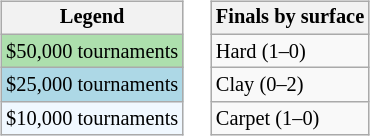<table>
<tr valign=top>
<td><br><table class=wikitable style="font-size:85%">
<tr>
<th>Legend</th>
</tr>
<tr style="background:#addfad;">
<td>$50,000 tournaments</td>
</tr>
<tr style="background:lightblue;">
<td>$25,000 tournaments</td>
</tr>
<tr style="background:#f0f8ff;">
<td>$10,000 tournaments</td>
</tr>
</table>
</td>
<td><br><table class=wikitable style="font-size:85%">
<tr>
<th>Finals by surface</th>
</tr>
<tr>
<td>Hard (1–0)</td>
</tr>
<tr>
<td>Clay (0–2)</td>
</tr>
<tr>
<td>Carpet (1–0)</td>
</tr>
</table>
</td>
</tr>
</table>
